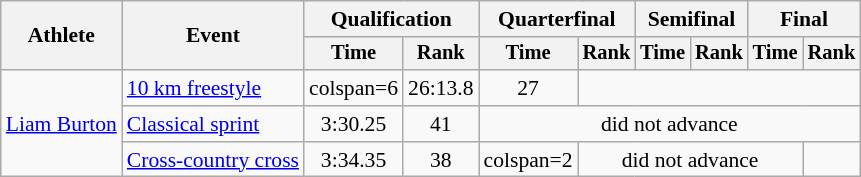<table class="wikitable" style="font-size:90%">
<tr>
<th rowspan="2">Athlete</th>
<th rowspan="2">Event</th>
<th colspan="2">Qualification</th>
<th colspan="2">Quarterfinal</th>
<th colspan="2">Semifinal</th>
<th colspan="2">Final</th>
</tr>
<tr style="font-size:95%">
<th>Time</th>
<th>Rank</th>
<th>Time</th>
<th>Rank</th>
<th>Time</th>
<th>Rank</th>
<th>Time</th>
<th>Rank</th>
</tr>
<tr align=center>
<td align=left rowspan=3><a href='#'>Liam Burton</a></td>
<td align=left><a href='#'>10 km freestyle</a></td>
<td>colspan=6 </td>
<td>26:13.8</td>
<td>27</td>
</tr>
<tr align=center>
<td align=left><a href='#'>Classical sprint</a></td>
<td>3:30.25</td>
<td>41</td>
<td colspan=6>did not advance</td>
</tr>
<tr align=center>
<td align=left><a href='#'>Cross-country cross</a></td>
<td>3:34.35</td>
<td>38</td>
<td>colspan=2 </td>
<td colspan=4>did not advance</td>
</tr>
</table>
